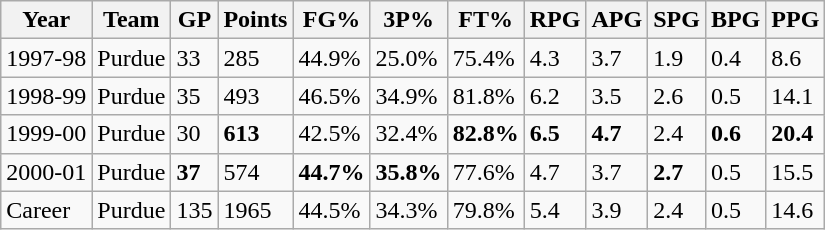<table class="wikitable">
<tr>
<th>Year</th>
<th>Team</th>
<th>GP</th>
<th>Points</th>
<th>FG%</th>
<th>3P%</th>
<th>FT%</th>
<th>RPG</th>
<th>APG</th>
<th>SPG</th>
<th>BPG</th>
<th>PPG</th>
</tr>
<tr>
<td>1997-98</td>
<td>Purdue</td>
<td>33</td>
<td>285</td>
<td>44.9%</td>
<td>25.0%</td>
<td>75.4%</td>
<td>4.3</td>
<td>3.7</td>
<td>1.9</td>
<td>0.4</td>
<td>8.6</td>
</tr>
<tr>
<td>1998-99</td>
<td>Purdue</td>
<td>35</td>
<td>493</td>
<td>46.5%</td>
<td>34.9%</td>
<td>81.8%</td>
<td>6.2</td>
<td>3.5</td>
<td>2.6</td>
<td>0.5</td>
<td>14.1</td>
</tr>
<tr>
<td>1999-00</td>
<td>Purdue</td>
<td>30</td>
<td><strong>613</strong></td>
<td>42.5%</td>
<td>32.4%</td>
<td><strong>82.8%</strong></td>
<td><strong>6.5</strong></td>
<td><strong>4.7</strong></td>
<td>2.4</td>
<td><strong>0.6</strong></td>
<td><strong>20.4</strong></td>
</tr>
<tr>
<td>2000-01</td>
<td>Purdue</td>
<td><strong>37</strong></td>
<td>574</td>
<td><strong>44.7%</strong></td>
<td><strong>35.8%</strong></td>
<td>77.6%</td>
<td>4.7</td>
<td>3.7</td>
<td><strong>2.7</strong></td>
<td>0.5</td>
<td>15.5</td>
</tr>
<tr>
<td>Career</td>
<td>Purdue</td>
<td>135</td>
<td>1965</td>
<td>44.5%</td>
<td>34.3%</td>
<td>79.8%</td>
<td>5.4</td>
<td>3.9</td>
<td>2.4</td>
<td>0.5</td>
<td>14.6</td>
</tr>
</table>
